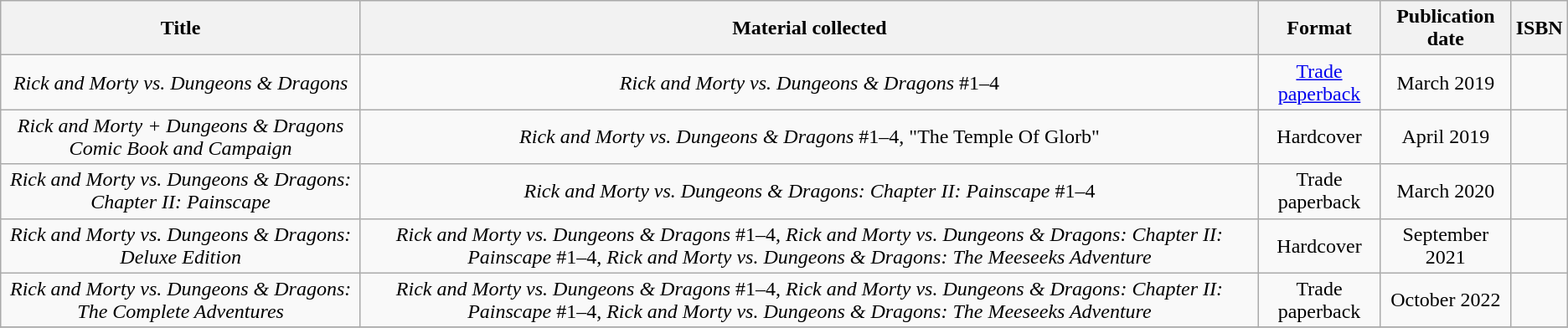<table class="wikitable" style="text-align:center;">
<tr>
<th scope="col">Title</th>
<th scope="col">Material collected</th>
<th scope="col">Format</th>
<th scope="col">Publication date</th>
<th scope="col">ISBN</th>
</tr>
<tr>
<td><em>Rick and Morty vs. Dungeons & Dragons</em></td>
<td><em>Rick and Morty vs. Dungeons & Dragons</em> #1–4</td>
<td><a href='#'>Trade paperback</a></td>
<td>March 2019</td>
<td></td>
</tr>
<tr>
<td><em>Rick and Morty + Dungeons & Dragons Comic Book and Campaign</em></td>
<td><em>Rick and Morty vs. Dungeons & Dragons</em> #1–4, "The Temple Of Glorb"</td>
<td>Hardcover</td>
<td>April 2019</td>
<td></td>
</tr>
<tr>
<td><em>Rick and Morty vs. Dungeons & Dragons: Chapter II: Painscape</em></td>
<td><em>Rick and Morty vs. Dungeons & Dragons: Chapter II: Painscape</em> #1–4</td>
<td>Trade paperback</td>
<td>March 2020</td>
<td></td>
</tr>
<tr>
<td><em>Rick and Morty vs. Dungeons & Dragons: Deluxe Edition</em></td>
<td><em>Rick and Morty vs. Dungeons & Dragons</em> #1–4, <em>Rick and Morty vs. Dungeons & Dragons: Chapter II: Painscape</em> #1–4, <em>Rick and Morty vs. Dungeons & Dragons: The Meeseeks Adventure</em></td>
<td>Hardcover</td>
<td>September 2021</td>
<td></td>
</tr>
<tr>
<td><em>Rick and Morty vs. Dungeons & Dragons: The Complete Adventures</em></td>
<td><em>Rick and Morty vs. Dungeons & Dragons</em> #1–4, <em>Rick and Morty vs. Dungeons & Dragons: Chapter II: Painscape</em> #1–4, <em>Rick and Morty vs. Dungeons & Dragons: The Meeseeks Adventure</em></td>
<td>Trade paperback</td>
<td>October 2022</td>
<td></td>
</tr>
<tr>
</tr>
</table>
